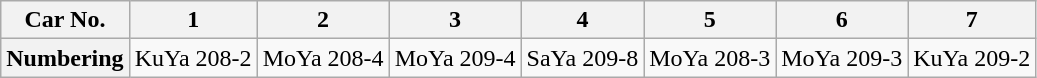<table class="wikitable">
<tr>
<th>Car No.</th>
<th>1</th>
<th>2</th>
<th>3</th>
<th>4</th>
<th>5</th>
<th>6</th>
<th>7</th>
</tr>
<tr>
<th>Numbering</th>
<td>KuYa 208-2</td>
<td>MoYa 208-4</td>
<td>MoYa 209-4</td>
<td>SaYa 209-8</td>
<td>MoYa 208-3</td>
<td>MoYa 209-3</td>
<td>KuYa 209-2</td>
</tr>
</table>
